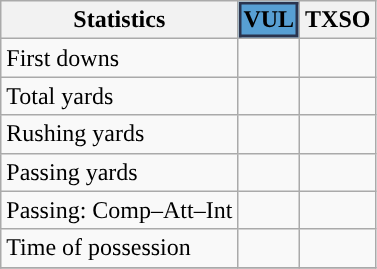<table class="wikitable" style="float: left;">
<tr>
<th>Statistics</th>
<th style="background-color:#579FD3;color:#000000;box-shadow: inset 2px 2px 0 #2A344E, inset -2px -2px 0 #2A344E">VUL</th>
<th>TXSO</th>
</tr>
<tr>
<td>First downs</td>
<td></td>
<td></td>
</tr>
<tr>
<td>Total yards</td>
<td></td>
<td></td>
</tr>
<tr>
<td>Rushing yards</td>
<td></td>
<td></td>
</tr>
<tr>
<td>Passing yards</td>
<td></td>
<td></td>
</tr>
<tr>
<td>Passing: Comp–Att–Int</td>
<td></td>
<td></td>
</tr>
<tr>
<td>Time of possession</td>
<td></td>
<td></td>
</tr>
<tr>
</tr>
</table>
